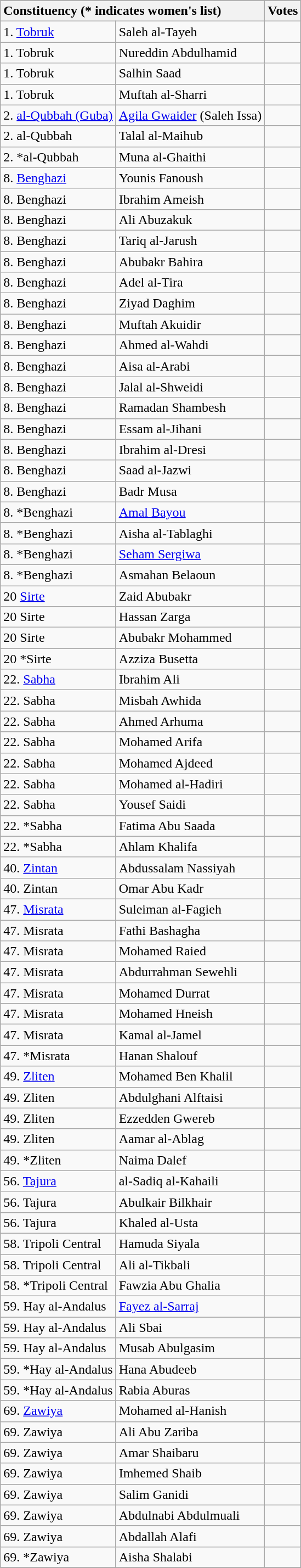<table class="wikitable">
<tr>
</tr>
<tr style="background-color:#E9E9E9;text-align:center;">
<th colspan="2" style="text-align:left;">Constituency (* indicates women's list)</th>
<th>Votes</th>
</tr>
<tr>
<td>1. <a href='#'>Tobruk</a></td>
<td>Saleh al-Tayeh</td>
<td style="text-align:right;"></td>
</tr>
<tr>
<td>1. Tobruk</td>
<td>Nureddin Abdulhamid</td>
<td style="text-align:right;"></td>
</tr>
<tr>
<td>1. Tobruk</td>
<td>Salhin Saad</td>
<td style="text-align:right;"></td>
</tr>
<tr>
<td>1. Tobruk</td>
<td>Muftah al-Sharri</td>
<td style="text-align:right;"></td>
</tr>
<tr>
<td>2. <a href='#'>al-Qubbah (Guba)</a></td>
<td><a href='#'>Agila Gwaider</a> (Saleh Issa)</td>
<td style="text-align:right;"></td>
</tr>
<tr>
<td>2. al-Qubbah</td>
<td>Talal al-Maihub</td>
<td style="text-align:right;"></td>
</tr>
<tr>
<td>2. *al-Qubbah</td>
<td>Muna al-Ghaithi</td>
<td style="text-align:right;"></td>
</tr>
<tr>
<td>8. <a href='#'>Benghazi</a></td>
<td>Younis Fanoush</td>
<td style="text-align:right;"></td>
</tr>
<tr>
<td>8. Benghazi</td>
<td>Ibrahim Ameish</td>
<td style="text-align:right;"></td>
</tr>
<tr>
<td>8. Benghazi</td>
<td>Ali Abuzakuk</td>
<td style="text-align:right;"></td>
</tr>
<tr>
<td>8. Benghazi</td>
<td>Tariq al-Jarush</td>
<td style="text-align:right;"></td>
</tr>
<tr>
<td>8. Benghazi</td>
<td>Abubakr Bahira</td>
<td style="text-align:right;"></td>
</tr>
<tr>
<td>8. Benghazi</td>
<td>Adel al-Tira</td>
<td style="text-align:right;"></td>
</tr>
<tr>
<td>8. Benghazi</td>
<td>Ziyad Daghim</td>
<td style="text-align:right;"></td>
</tr>
<tr>
<td>8. Benghazi</td>
<td>Muftah Akuidir</td>
<td style="text-align:right;"></td>
</tr>
<tr>
<td>8. Benghazi</td>
<td>Ahmed al-Wahdi</td>
<td style="text-align:right;"></td>
</tr>
<tr>
<td>8. Benghazi</td>
<td>Aisa al-Arabi</td>
<td style="text-align:right;"></td>
</tr>
<tr>
<td>8. Benghazi</td>
<td>Jalal al-Shweidi</td>
<td style="text-align:right;"></td>
</tr>
<tr>
<td>8. Benghazi</td>
<td>Ramadan Shambesh</td>
<td style="text-align:right;"></td>
</tr>
<tr>
<td>8. Benghazi</td>
<td>Essam al-Jihani</td>
<td style="text-align:right;"></td>
</tr>
<tr>
<td>8. Benghazi</td>
<td>Ibrahim al-Dresi</td>
<td style="text-align:right;"></td>
</tr>
<tr>
<td>8. Benghazi</td>
<td>Saad al-Jazwi</td>
<td style="text-align:right;"></td>
</tr>
<tr>
<td>8. Benghazi</td>
<td>Badr Musa</td>
<td style="text-align:right;"></td>
</tr>
<tr>
<td>8. *Benghazi</td>
<td><a href='#'>Amal Bayou</a></td>
<td style="text-align:right;"></td>
</tr>
<tr>
<td>8. *Benghazi</td>
<td>Aisha al-Tablaghi</td>
<td style="text-align:right;"></td>
</tr>
<tr>
<td>8. *Benghazi</td>
<td><a href='#'>Seham Sergiwa</a></td>
<td style="text-align:right;"></td>
</tr>
<tr>
<td>8. *Benghazi</td>
<td>Asmahan Belaoun</td>
<td style="text-align:right;"></td>
</tr>
<tr>
<td>20 <a href='#'>Sirte</a></td>
<td>Zaid Abubakr</td>
<td style="text-align:right;"></td>
</tr>
<tr>
<td>20 Sirte</td>
<td>Hassan Zarga</td>
<td style="text-align:right;"></td>
</tr>
<tr>
<td>20 Sirte</td>
<td>Abubakr Mohammed</td>
<td style="text-align:right;"></td>
</tr>
<tr>
<td>20 *Sirte</td>
<td>Azziza Busetta</td>
<td style="text-align:right;"></td>
</tr>
<tr>
<td>22. <a href='#'>Sabha</a></td>
<td>Ibrahim Ali</td>
<td style="text-align:right;"></td>
</tr>
<tr>
<td>22. Sabha</td>
<td>Misbah Awhida</td>
<td style="text-align:right;"></td>
</tr>
<tr>
<td>22. Sabha</td>
<td>Ahmed Arhuma</td>
<td style="text-align:right;"></td>
</tr>
<tr>
<td>22. Sabha</td>
<td>Mohamed Arifa</td>
<td style="text-align:right;"></td>
</tr>
<tr>
<td>22. Sabha</td>
<td>Mohamed Ajdeed</td>
<td style="text-align:right;"></td>
</tr>
<tr>
<td>22. Sabha</td>
<td>Mohamed al-Hadiri</td>
<td style="text-align:right;"></td>
</tr>
<tr>
<td>22. Sabha</td>
<td>Yousef Saidi</td>
<td style="text-align:right;"></td>
</tr>
<tr>
<td>22. *Sabha</td>
<td>Fatima Abu Saada</td>
<td style="text-align:right;"></td>
</tr>
<tr>
<td>22. *Sabha</td>
<td>Ahlam Khalifa</td>
<td style="text-align:right;"></td>
</tr>
<tr>
<td>40. <a href='#'>Zintan</a></td>
<td>Abdussalam Nassiyah</td>
<td style="text-align:right;"></td>
</tr>
<tr>
<td>40. Zintan</td>
<td>Omar Abu Kadr</td>
<td style="text-align:right;"></td>
</tr>
<tr>
<td>47. <a href='#'>Misrata</a></td>
<td>Suleiman al-Fagieh</td>
<td style="text-align:right;"></td>
</tr>
<tr>
<td>47. Misrata</td>
<td>Fathi Bashagha</td>
<td style="text-align:right;"></td>
</tr>
<tr>
<td>47. Misrata</td>
<td>Mohamed Raied</td>
<td style="text-align:right;"></td>
</tr>
<tr>
<td>47. Misrata</td>
<td>Abdurrahman Sewehli</td>
<td style="text-align:right;"></td>
</tr>
<tr>
<td>47. Misrata</td>
<td>Mohamed Durrat</td>
<td style="text-align:right;"></td>
</tr>
<tr>
<td>47. Misrata</td>
<td>Mohamed Hneish</td>
<td style="text-align:right;"></td>
</tr>
<tr>
<td>47. Misrata</td>
<td>Kamal al-Jamel</td>
<td style="text-align:right;"></td>
</tr>
<tr>
<td>47. *Misrata</td>
<td>Hanan Shalouf</td>
<td style="text-align:right;"></td>
</tr>
<tr>
<td>49. <a href='#'>Zliten</a></td>
<td>Mohamed Ben Khalil</td>
<td style="text-align:right;"></td>
</tr>
<tr>
<td>49. Zliten</td>
<td>Abdulghani Alftaisi</td>
<td style="text-align:right;"></td>
</tr>
<tr>
<td>49. Zliten</td>
<td>Ezzedden Gwereb</td>
<td style="text-align:right;"></td>
</tr>
<tr>
<td>49. Zliten</td>
<td>Aamar al-Ablag</td>
<td style="text-align:right;"></td>
</tr>
<tr>
<td>49. *Zliten</td>
<td>Naima Dalef</td>
<td style="text-align:right;"></td>
</tr>
<tr>
<td>56. <a href='#'>Tajura</a></td>
<td>al-Sadiq al-Kahaili</td>
<td style="text-align:right;"></td>
</tr>
<tr>
<td>56. Tajura</td>
<td>Abulkair Bilkhair</td>
<td style="text-align:right;"></td>
</tr>
<tr>
<td>56. Tajura</td>
<td>Khaled al-Usta</td>
<td style="text-align:right;"></td>
</tr>
<tr>
<td>58. Tripoli Central</td>
<td>Hamuda Siyala</td>
<td style="text-align:right;"></td>
</tr>
<tr>
<td>58. Tripoli Central</td>
<td>Ali al-Tikbali</td>
<td style="text-align:right;"></td>
</tr>
<tr>
<td>58. *Tripoli Central</td>
<td>Fawzia Abu Ghalia</td>
<td style="text-align:right;"></td>
</tr>
<tr>
<td>59. Hay al-Andalus</td>
<td><a href='#'>Fayez al-Sarraj</a></td>
<td style="text-align:right;"></td>
</tr>
<tr>
<td>59. Hay al-Andalus</td>
<td>Ali Sbai</td>
<td style="text-align:right;"></td>
</tr>
<tr>
<td>59. Hay al-Andalus</td>
<td>Musab Abulgasim</td>
<td style="text-align:right;"></td>
</tr>
<tr>
<td>59. *Hay al-Andalus</td>
<td>Hana Abudeeb</td>
<td style="text-align:right;"></td>
</tr>
<tr>
<td>59. *Hay al-Andalus</td>
<td>Rabia Aburas</td>
<td style="text-align:right;"></td>
</tr>
<tr>
<td>69. <a href='#'>Zawiya</a></td>
<td>Mohamed al-Hanish</td>
<td style="text-align:right;"></td>
</tr>
<tr>
<td>69. Zawiya</td>
<td>Ali Abu Zariba</td>
<td style="text-align:right;"></td>
</tr>
<tr>
<td>69. Zawiya</td>
<td>Amar Shaibaru</td>
<td style="text-align:right;"></td>
</tr>
<tr>
<td>69. Zawiya</td>
<td>Imhemed Shaib</td>
<td style="text-align:right;"></td>
</tr>
<tr>
<td>69. Zawiya</td>
<td>Salim Ganidi</td>
<td style="text-align:right;"></td>
</tr>
<tr>
<td>69. Zawiya</td>
<td>Abdulnabi Abdulmuali</td>
<td style="text-align:right;"></td>
</tr>
<tr>
<td>69. Zawiya</td>
<td>Abdallah Alafi</td>
<td style="text-align:right;"></td>
</tr>
<tr>
<td>69. *Zawiya</td>
<td>Aisha Shalabi</td>
<td style="text-align:right;"></td>
</tr>
<tr>
</tr>
</table>
